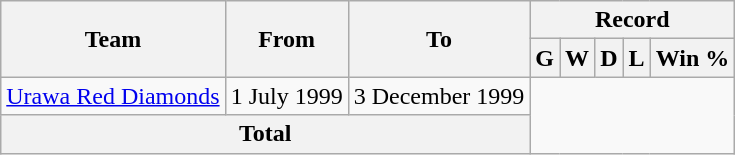<table class="wikitable" style="text-align: center">
<tr>
<th rowspan="2">Team</th>
<th rowspan="2">From</th>
<th rowspan="2">To</th>
<th colspan="5">Record</th>
</tr>
<tr>
<th>G</th>
<th>W</th>
<th>D</th>
<th>L</th>
<th>Win %</th>
</tr>
<tr>
<td align="left"><a href='#'>Urawa Red Diamonds</a></td>
<td align="left">1 July 1999</td>
<td align="left">3 December 1999<br></td>
</tr>
<tr>
<th colspan="3">Total<br></th>
</tr>
</table>
